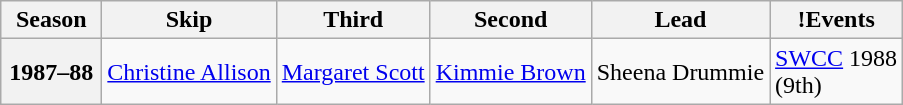<table class="wikitable">
<tr>
<th scope="col" width=60>Season</th>
<th scope="col">Skip</th>
<th scope="col">Third</th>
<th scope="col">Second</th>
<th scope="col">Lead</th>
<th scope="col">!Events</th>
</tr>
<tr>
<th scope="row">1987–88</th>
<td><a href='#'>Christine Allison</a></td>
<td><a href='#'>Margaret Scott</a></td>
<td><a href='#'>Kimmie Brown</a></td>
<td>Sheena Drummie</td>
<td><a href='#'>SWCC</a> 1988 <br> (9th)</td>
</tr>
</table>
